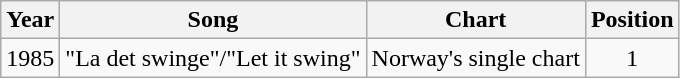<table class="wikitable">
<tr>
<th>Year</th>
<th>Song</th>
<th>Chart</th>
<th>Position</th>
</tr>
<tr>
<td>1985</td>
<td>"La det swinge"/"Let it swing"</td>
<td>Norway's single chart</td>
<td align="center">1</td>
</tr>
</table>
